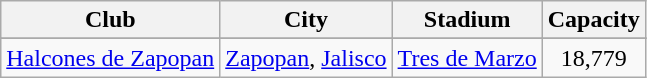<table class="wikitable sortable" style="text-align: center;">
<tr>
<th>Club</th>
<th>City</th>
<th>Stadium</th>
<th>Capacity</th>
</tr>
<tr>
</tr>
<tr>
<td><a href='#'>Halcones de Zapopan</a></td>
<td><a href='#'>Zapopan</a>, <a href='#'>Jalisco</a></td>
<td><a href='#'>Tres de Marzo</a></td>
<td>18,779</td>
</tr>
</table>
